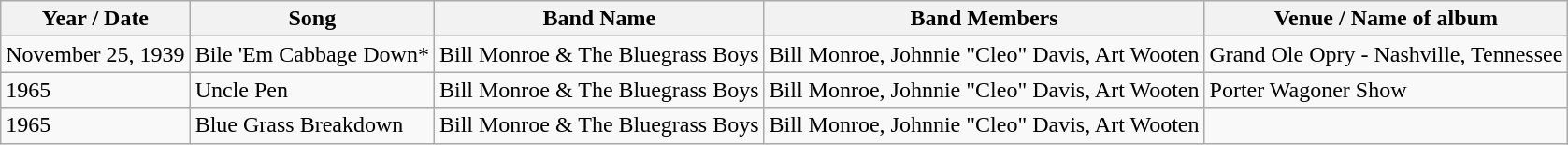<table class="wikitable">
<tr>
<th>Year / Date</th>
<th>Song</th>
<th>Band Name</th>
<th>Band Members</th>
<th>Venue / Name of album</th>
</tr>
<tr>
<td>November 25, 1939</td>
<td>Bile 'Em Cabbage Down*</td>
<td>Bill Monroe & The Bluegrass Boys</td>
<td>Bill Monroe, Johnnie "Cleo" Davis, Art Wooten</td>
<td>Grand Ole Opry - Nashville, Tennessee</td>
</tr>
<tr>
<td>1965</td>
<td>Uncle Pen</td>
<td>Bill Monroe & The Bluegrass Boys</td>
<td>Bill Monroe, Johnnie "Cleo" Davis, Art Wooten</td>
<td>Porter Wagoner Show</td>
</tr>
<tr>
<td>1965</td>
<td>Blue Grass Breakdown</td>
<td>Bill Monroe & The Bluegrass Boys</td>
<td>Bill Monroe, Johnnie "Cleo" Davis, Art Wooten</td>
<td></td>
</tr>
</table>
